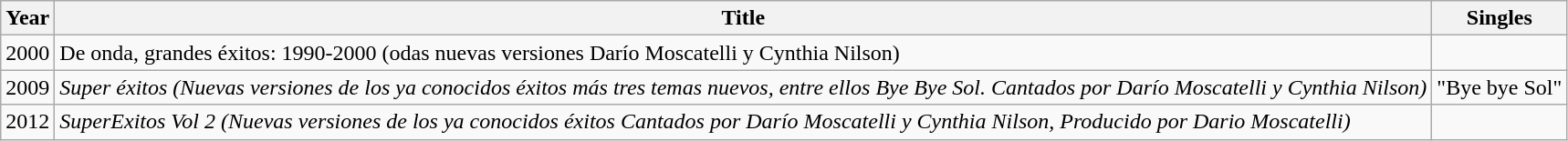<table class="wikitable">
<tr>
<th>Year</th>
<th>Title</th>
<th>Singles</th>
</tr>
<tr>
<td>2000</td>
<td>De onda, grandes éxitos: 1990-2000 (odas nuevas versiones Darío Moscatelli y Cynthia Nilson)</td>
<td></td>
</tr>
<tr>
<td>2009</td>
<td><em>Super éxitos (Nuevas versiones de los ya conocidos éxitos más tres temas nuevos, entre ellos Bye Bye Sol. Cantados por Darío Moscatelli y Cynthia Nilson)</em></td>
<td>"Bye bye Sol"</td>
</tr>
<tr>
<td>2012</td>
<td><em>SuperExitos Vol 2 (Nuevas versiones de los ya conocidos éxitos Cantados por Darío Moscatelli y Cynthia Nilson, Producido por Dario Moscatelli)</em></td>
<td></td>
</tr>
</table>
